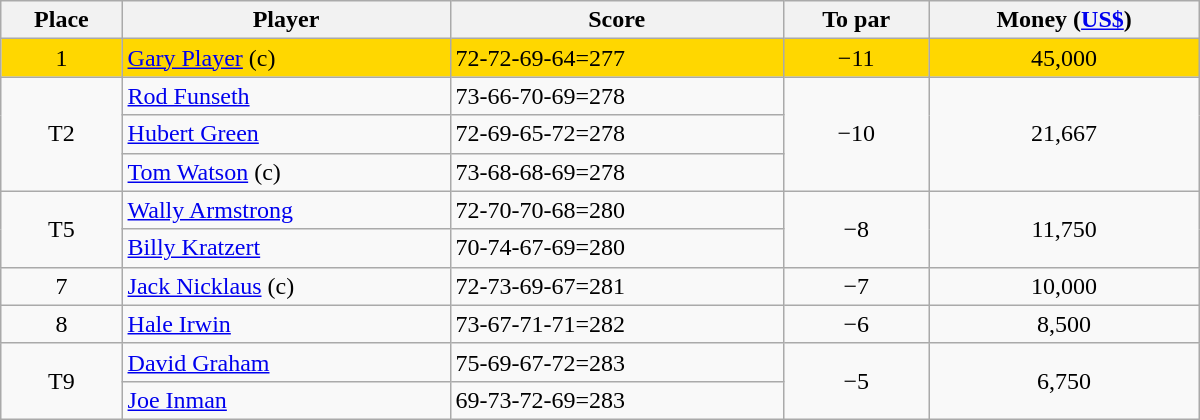<table class="wikitable" style="width:50em;margin-bottom:0;">
<tr>
<th>Place</th>
<th>Player</th>
<th>Score</th>
<th>To par</th>
<th>Money (<a href='#'>US$</a>)</th>
</tr>
<tr style="background:gold">
<td align=center>1</td>
<td> <a href='#'>Gary Player</a> (c)</td>
<td>72-72-69-64=277</td>
<td align=center>−11</td>
<td align=center>45,000</td>
</tr>
<tr>
<td rowspan=3 align=center>T2</td>
<td> <a href='#'>Rod Funseth</a></td>
<td>73-66-70-69=278</td>
<td rowspan=3 align=center>−10</td>
<td rowspan=3 align=center>21,667</td>
</tr>
<tr>
<td> <a href='#'>Hubert Green</a></td>
<td>72-69-65-72=278</td>
</tr>
<tr>
<td> <a href='#'>Tom Watson</a> (c)</td>
<td>73-68-68-69=278</td>
</tr>
<tr>
<td rowspan=2 align=center>T5</td>
<td> <a href='#'>Wally Armstrong</a></td>
<td>72-70-70-68=280</td>
<td rowspan=2 align=center>−8</td>
<td rowspan=2 align=center>11,750</td>
</tr>
<tr>
<td> <a href='#'>Billy Kratzert</a></td>
<td>70-74-67-69=280</td>
</tr>
<tr>
<td align=center>7</td>
<td> <a href='#'>Jack Nicklaus</a> (c)</td>
<td>72-73-69-67=281</td>
<td align=center>−7</td>
<td align=center>10,000</td>
</tr>
<tr>
<td align=center>8</td>
<td> <a href='#'>Hale Irwin</a></td>
<td>73-67-71-71=282</td>
<td align=center>−6</td>
<td align=center>8,500</td>
</tr>
<tr>
<td rowspan=2 align=center>T9</td>
<td> <a href='#'>David Graham</a></td>
<td>75-69-67-72=283</td>
<td rowspan=2 align=center>−5</td>
<td rowspan=2 align=center>6,750</td>
</tr>
<tr>
<td> <a href='#'>Joe Inman</a></td>
<td>69-73-72-69=283</td>
</tr>
</table>
